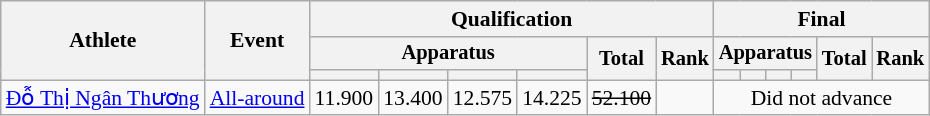<table class="wikitable" style="font-size:90%">
<tr>
<th rowspan="3">Athlete</th>
<th rowspan="3">Event</th>
<th colspan=6>Qualification</th>
<th colspan=6>Final</th>
</tr>
<tr style="font-size:95%">
<th colspan=4>Apparatus</th>
<th rowspan=2>Total</th>
<th rowspan=2>Rank</th>
<th colspan=4>Apparatus</th>
<th rowspan=2>Total</th>
<th rowspan=2>Rank</th>
</tr>
<tr style="font-size:95%">
<th></th>
<th></th>
<th></th>
<th></th>
<th></th>
<th></th>
<th></th>
<th></th>
</tr>
<tr align=center>
<td align=left><a href='#'>Đỗ Thị Ngân Thương</a></td>
<td align=left><a href='#'>All-around</a></td>
<td>11.900</td>
<td>13.400</td>
<td>12.575</td>
<td>14.225</td>
<td><s>52.100</s></td>
<td></td>
<td colspan=6>Did not advance</td>
</tr>
</table>
